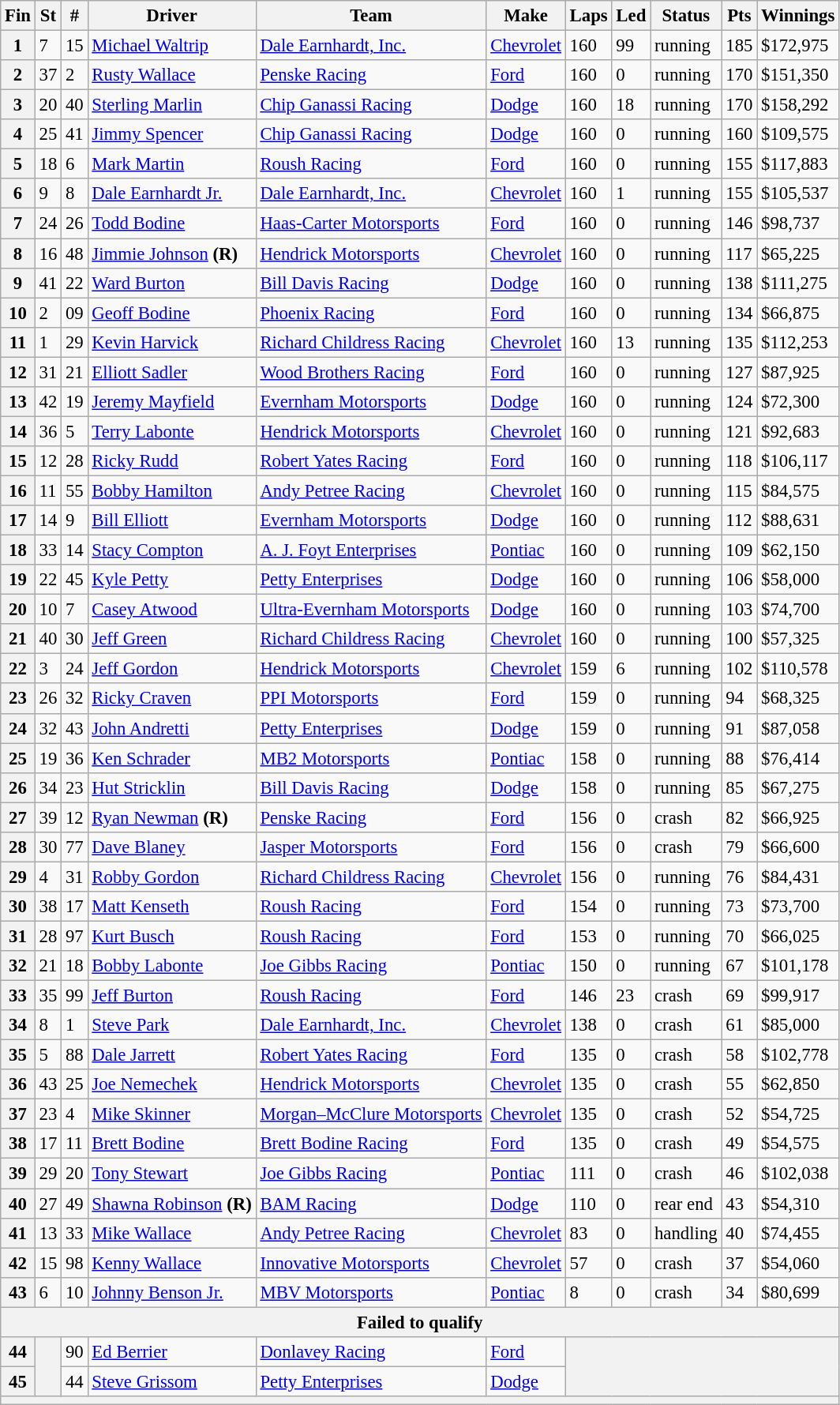<table class="wikitable" style="font-size:95%">
<tr>
<th>Fin</th>
<th>St</th>
<th>#</th>
<th>Driver</th>
<th>Team</th>
<th>Make</th>
<th>Laps</th>
<th>Led</th>
<th>Status</th>
<th>Pts</th>
<th>Winnings</th>
</tr>
<tr>
<th>1</th>
<td>7</td>
<td>15</td>
<td><a href='#'>Michael Waltrip</a></td>
<td><a href='#'>Dale Earnhardt, Inc.</a></td>
<td><a href='#'>Chevrolet</a></td>
<td>160</td>
<td>99</td>
<td>running</td>
<td>185</td>
<td>$172,975</td>
</tr>
<tr>
<th>2</th>
<td>37</td>
<td>2</td>
<td><a href='#'>Rusty Wallace</a></td>
<td><a href='#'>Penske Racing</a></td>
<td><a href='#'>Ford</a></td>
<td>160</td>
<td>0</td>
<td>running</td>
<td>170</td>
<td>$151,350</td>
</tr>
<tr>
<th>3</th>
<td>20</td>
<td>40</td>
<td><a href='#'>Sterling Marlin</a></td>
<td><a href='#'>Chip Ganassi Racing</a></td>
<td><a href='#'>Dodge</a></td>
<td>160</td>
<td>18</td>
<td>running</td>
<td>170</td>
<td>$158,292</td>
</tr>
<tr>
<th>4</th>
<td>25</td>
<td>41</td>
<td><a href='#'>Jimmy Spencer</a></td>
<td><a href='#'>Chip Ganassi Racing</a></td>
<td><a href='#'>Dodge</a></td>
<td>160</td>
<td>0</td>
<td>running</td>
<td>160</td>
<td>$109,575</td>
</tr>
<tr>
<th>5</th>
<td>18</td>
<td>6</td>
<td><a href='#'>Mark Martin</a></td>
<td><a href='#'>Roush Racing</a></td>
<td><a href='#'>Ford</a></td>
<td>160</td>
<td>0</td>
<td>running</td>
<td>155</td>
<td>$117,883</td>
</tr>
<tr>
<th>6</th>
<td>9</td>
<td>8</td>
<td><a href='#'>Dale Earnhardt Jr.</a></td>
<td><a href='#'>Dale Earnhardt, Inc.</a></td>
<td><a href='#'>Chevrolet</a></td>
<td>160</td>
<td>1</td>
<td>running</td>
<td>155</td>
<td>$105,537</td>
</tr>
<tr>
<th>7</th>
<td>24</td>
<td>26</td>
<td><a href='#'>Todd Bodine</a></td>
<td><a href='#'>Haas-Carter Motorsports</a></td>
<td><a href='#'>Ford</a></td>
<td>160</td>
<td>0</td>
<td>running</td>
<td>146</td>
<td>$98,737</td>
</tr>
<tr>
<th>8</th>
<td>16</td>
<td>48</td>
<td><a href='#'>Jimmie Johnson</a> <strong>(R)</strong></td>
<td><a href='#'>Hendrick Motorsports</a></td>
<td><a href='#'>Chevrolet</a></td>
<td>160</td>
<td>0</td>
<td>running</td>
<td>117</td>
<td>$65,225</td>
</tr>
<tr>
<th>9</th>
<td>41</td>
<td>22</td>
<td><a href='#'>Ward Burton</a></td>
<td><a href='#'>Bill Davis Racing</a></td>
<td><a href='#'>Dodge</a></td>
<td>160</td>
<td>0</td>
<td>running</td>
<td>138</td>
<td>$111,275</td>
</tr>
<tr>
<th>10</th>
<td>2</td>
<td>09</td>
<td><a href='#'>Geoff Bodine</a></td>
<td><a href='#'>Phoenix Racing</a></td>
<td><a href='#'>Ford</a></td>
<td>160</td>
<td>0</td>
<td>running</td>
<td>134</td>
<td>$66,875</td>
</tr>
<tr>
<th>11</th>
<td>1</td>
<td>29</td>
<td><a href='#'>Kevin Harvick</a></td>
<td><a href='#'>Richard Childress Racing</a></td>
<td><a href='#'>Chevrolet</a></td>
<td>160</td>
<td>13</td>
<td>running</td>
<td>135</td>
<td>$112,253</td>
</tr>
<tr>
<th>12</th>
<td>31</td>
<td>21</td>
<td><a href='#'>Elliott Sadler</a></td>
<td><a href='#'>Wood Brothers Racing</a></td>
<td><a href='#'>Ford</a></td>
<td>160</td>
<td>0</td>
<td>running</td>
<td>127</td>
<td>$87,925</td>
</tr>
<tr>
<th>13</th>
<td>42</td>
<td>19</td>
<td><a href='#'>Jeremy Mayfield</a></td>
<td><a href='#'>Evernham Motorsports</a></td>
<td><a href='#'>Dodge</a></td>
<td>160</td>
<td>0</td>
<td>running</td>
<td>124</td>
<td>$72,300</td>
</tr>
<tr>
<th>14</th>
<td>36</td>
<td>5</td>
<td><a href='#'>Terry Labonte</a></td>
<td><a href='#'>Hendrick Motorsports</a></td>
<td><a href='#'>Chevrolet</a></td>
<td>160</td>
<td>0</td>
<td>running</td>
<td>121</td>
<td>$92,683</td>
</tr>
<tr>
<th>15</th>
<td>12</td>
<td>28</td>
<td><a href='#'>Ricky Rudd</a></td>
<td><a href='#'>Robert Yates Racing</a></td>
<td><a href='#'>Ford</a></td>
<td>160</td>
<td>0</td>
<td>running</td>
<td>118</td>
<td>$106,117</td>
</tr>
<tr>
<th>16</th>
<td>11</td>
<td>55</td>
<td><a href='#'>Bobby Hamilton</a></td>
<td><a href='#'>Andy Petree Racing</a></td>
<td><a href='#'>Chevrolet</a></td>
<td>160</td>
<td>0</td>
<td>running</td>
<td>115</td>
<td>$84,575</td>
</tr>
<tr>
<th>17</th>
<td>14</td>
<td>9</td>
<td><a href='#'>Bill Elliott</a></td>
<td><a href='#'>Evernham Motorsports</a></td>
<td><a href='#'>Dodge</a></td>
<td>160</td>
<td>0</td>
<td>running</td>
<td>112</td>
<td>$88,631</td>
</tr>
<tr>
<th>18</th>
<td>33</td>
<td>14</td>
<td><a href='#'>Stacy Compton</a></td>
<td><a href='#'>A. J. Foyt Enterprises</a></td>
<td><a href='#'>Pontiac</a></td>
<td>160</td>
<td>0</td>
<td>running</td>
<td>109</td>
<td>$62,150</td>
</tr>
<tr>
<th>19</th>
<td>22</td>
<td>45</td>
<td><a href='#'>Kyle Petty</a></td>
<td><a href='#'>Petty Enterprises</a></td>
<td><a href='#'>Dodge</a></td>
<td>160</td>
<td>0</td>
<td>running</td>
<td>106</td>
<td>$58,000</td>
</tr>
<tr>
<th>20</th>
<td>10</td>
<td>7</td>
<td><a href='#'>Casey Atwood</a></td>
<td><a href='#'>Ultra-Evernham Motorsports</a></td>
<td><a href='#'>Dodge</a></td>
<td>160</td>
<td>0</td>
<td>running</td>
<td>103</td>
<td>$74,700</td>
</tr>
<tr>
<th>21</th>
<td>40</td>
<td>30</td>
<td><a href='#'>Jeff Green</a></td>
<td><a href='#'>Richard Childress Racing</a></td>
<td><a href='#'>Chevrolet</a></td>
<td>160</td>
<td>0</td>
<td>running</td>
<td>100</td>
<td>$57,325</td>
</tr>
<tr>
<th>22</th>
<td>3</td>
<td>24</td>
<td><a href='#'>Jeff Gordon</a></td>
<td><a href='#'>Hendrick Motorsports</a></td>
<td><a href='#'>Chevrolet</a></td>
<td>159</td>
<td>6</td>
<td>running</td>
<td>102</td>
<td>$110,578</td>
</tr>
<tr>
<th>23</th>
<td>26</td>
<td>32</td>
<td><a href='#'>Ricky Craven</a></td>
<td><a href='#'>PPI Motorsports</a></td>
<td><a href='#'>Ford</a></td>
<td>159</td>
<td>0</td>
<td>running</td>
<td>94</td>
<td>$68,325</td>
</tr>
<tr>
<th>24</th>
<td>32</td>
<td>43</td>
<td><a href='#'>John Andretti</a></td>
<td><a href='#'>Petty Enterprises</a></td>
<td><a href='#'>Dodge</a></td>
<td>159</td>
<td>0</td>
<td>running</td>
<td>91</td>
<td>$87,058</td>
</tr>
<tr>
<th>25</th>
<td>19</td>
<td>36</td>
<td><a href='#'>Ken Schrader</a></td>
<td><a href='#'>MB2 Motorsports</a></td>
<td><a href='#'>Pontiac</a></td>
<td>158</td>
<td>0</td>
<td>running</td>
<td>88</td>
<td>$76,414</td>
</tr>
<tr>
<th>26</th>
<td>34</td>
<td>23</td>
<td><a href='#'>Hut Stricklin</a></td>
<td><a href='#'>Bill Davis Racing</a></td>
<td><a href='#'>Dodge</a></td>
<td>158</td>
<td>0</td>
<td>running</td>
<td>85</td>
<td>$67,275</td>
</tr>
<tr>
<th>27</th>
<td>39</td>
<td>12</td>
<td><a href='#'>Ryan Newman</a> <strong>(R)</strong></td>
<td><a href='#'>Penske Racing</a></td>
<td><a href='#'>Ford</a></td>
<td>156</td>
<td>0</td>
<td>crash</td>
<td>82</td>
<td>$66,925</td>
</tr>
<tr>
<th>28</th>
<td>30</td>
<td>77</td>
<td><a href='#'>Dave Blaney</a></td>
<td><a href='#'>Jasper Motorsports</a></td>
<td><a href='#'>Ford</a></td>
<td>156</td>
<td>0</td>
<td>crash</td>
<td>79</td>
<td>$66,600</td>
</tr>
<tr>
<th>29</th>
<td>4</td>
<td>31</td>
<td><a href='#'>Robby Gordon</a></td>
<td><a href='#'>Richard Childress Racing</a></td>
<td><a href='#'>Chevrolet</a></td>
<td>156</td>
<td>0</td>
<td>running</td>
<td>76</td>
<td>$84,431</td>
</tr>
<tr>
<th>30</th>
<td>38</td>
<td>17</td>
<td><a href='#'>Matt Kenseth</a></td>
<td><a href='#'>Roush Racing</a></td>
<td><a href='#'>Ford</a></td>
<td>154</td>
<td>0</td>
<td>running</td>
<td>73</td>
<td>$73,700</td>
</tr>
<tr>
<th>31</th>
<td>28</td>
<td>97</td>
<td><a href='#'>Kurt Busch</a></td>
<td><a href='#'>Roush Racing</a></td>
<td><a href='#'>Ford</a></td>
<td>153</td>
<td>0</td>
<td>running</td>
<td>70</td>
<td>$66,025</td>
</tr>
<tr>
<th>32</th>
<td>21</td>
<td>18</td>
<td><a href='#'>Bobby Labonte</a></td>
<td><a href='#'>Joe Gibbs Racing</a></td>
<td><a href='#'>Pontiac</a></td>
<td>150</td>
<td>0</td>
<td>running</td>
<td>67</td>
<td>$101,178</td>
</tr>
<tr>
<th>33</th>
<td>35</td>
<td>99</td>
<td><a href='#'>Jeff Burton</a></td>
<td><a href='#'>Roush Racing</a></td>
<td><a href='#'>Ford</a></td>
<td>146</td>
<td>23</td>
<td>crash</td>
<td>69</td>
<td>$99,917</td>
</tr>
<tr>
<th>34</th>
<td>8</td>
<td>1</td>
<td><a href='#'>Steve Park</a></td>
<td><a href='#'>Dale Earnhardt, Inc.</a></td>
<td><a href='#'>Chevrolet</a></td>
<td>138</td>
<td>0</td>
<td>crash</td>
<td>61</td>
<td>$85,000</td>
</tr>
<tr>
<th>35</th>
<td>5</td>
<td>88</td>
<td><a href='#'>Dale Jarrett</a></td>
<td><a href='#'>Robert Yates Racing</a></td>
<td><a href='#'>Ford</a></td>
<td>135</td>
<td>0</td>
<td>crash</td>
<td>58</td>
<td>$102,778</td>
</tr>
<tr>
<th>36</th>
<td>43</td>
<td>25</td>
<td><a href='#'>Joe Nemechek</a></td>
<td><a href='#'>Hendrick Motorsports</a></td>
<td><a href='#'>Chevrolet</a></td>
<td>135</td>
<td>0</td>
<td>crash</td>
<td>55</td>
<td>$62,850</td>
</tr>
<tr>
<th>37</th>
<td>23</td>
<td>4</td>
<td><a href='#'>Mike Skinner</a></td>
<td><a href='#'>Morgan–McClure Motorsports</a></td>
<td><a href='#'>Chevrolet</a></td>
<td>135</td>
<td>0</td>
<td>crash</td>
<td>52</td>
<td>$54,725</td>
</tr>
<tr>
<th>38</th>
<td>17</td>
<td>11</td>
<td><a href='#'>Brett Bodine</a></td>
<td><a href='#'>Brett Bodine Racing</a></td>
<td><a href='#'>Ford</a></td>
<td>135</td>
<td>0</td>
<td>crash</td>
<td>49</td>
<td>$54,575</td>
</tr>
<tr>
<th>39</th>
<td>29</td>
<td>20</td>
<td><a href='#'>Tony Stewart</a></td>
<td><a href='#'>Joe Gibbs Racing</a></td>
<td><a href='#'>Pontiac</a></td>
<td>111</td>
<td>0</td>
<td>crash</td>
<td>46</td>
<td>$102,038</td>
</tr>
<tr>
<th>40</th>
<td>27</td>
<td>49</td>
<td><a href='#'>Shawna Robinson</a> <strong>(R)</strong></td>
<td><a href='#'>BAM Racing</a></td>
<td><a href='#'>Dodge</a></td>
<td>110</td>
<td>0</td>
<td>rear end</td>
<td>43</td>
<td>$54,310</td>
</tr>
<tr>
<th>41</th>
<td>13</td>
<td>33</td>
<td><a href='#'>Mike Wallace</a></td>
<td><a href='#'>Andy Petree Racing</a></td>
<td><a href='#'>Chevrolet</a></td>
<td>83</td>
<td>0</td>
<td>handling</td>
<td>40</td>
<td>$74,455</td>
</tr>
<tr>
<th>42</th>
<td>15</td>
<td>98</td>
<td><a href='#'>Kenny Wallace</a></td>
<td><a href='#'>Innovative Motorsports</a></td>
<td><a href='#'>Chevrolet</a></td>
<td>57</td>
<td>0</td>
<td>crash</td>
<td>37</td>
<td>$54,060</td>
</tr>
<tr>
<th>43</th>
<td>6</td>
<td>10</td>
<td><a href='#'>Johnny Benson Jr.</a></td>
<td><a href='#'>MBV Motorsports</a></td>
<td><a href='#'>Pontiac</a></td>
<td>8</td>
<td>0</td>
<td>crash</td>
<td>34</td>
<td>$80,699</td>
</tr>
<tr>
<th colspan="11">Failed to qualify</th>
</tr>
<tr>
<th>44</th>
<th rowspan="2"></th>
<td>90</td>
<td><a href='#'>Ed Berrier</a></td>
<td><a href='#'>Donlavey Racing</a></td>
<td><a href='#'>Ford</a></td>
<th colspan="5" rowspan="2"></th>
</tr>
<tr>
<th>45</th>
<td>44</td>
<td><a href='#'>Steve Grissom</a></td>
<td><a href='#'>Petty Enterprises</a></td>
<td><a href='#'>Dodge</a></td>
</tr>
<tr>
<th colspan="11"></th>
</tr>
</table>
